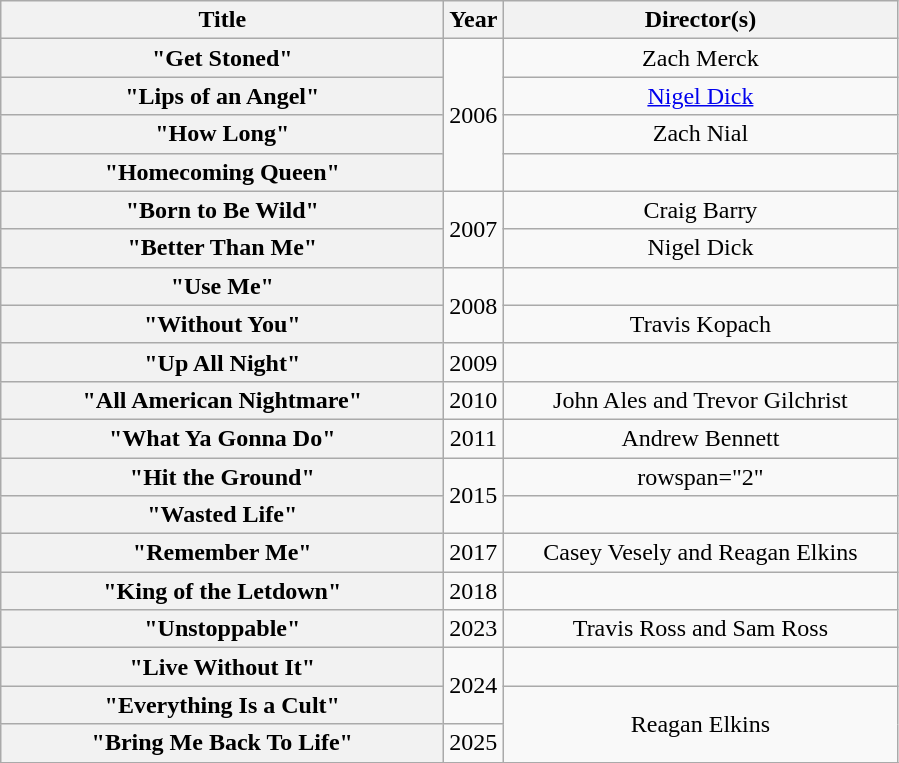<table class="wikitable plainrowheaders" style="text-align:center;">
<tr>
<th scope="col" style="width:18em;">Title</th>
<th scope="col">Year</th>
<th scope="col" style="width:16em;">Director(s)</th>
</tr>
<tr>
<th scope="row">"Get Stoned"</th>
<td rowspan="4">2006</td>
<td>Zach Merck</td>
</tr>
<tr>
<th scope="row">"Lips of an Angel"</th>
<td><a href='#'>Nigel Dick</a></td>
</tr>
<tr>
<th scope="row">"How Long"</th>
<td>Zach Nial</td>
</tr>
<tr>
<th scope="row">"Homecoming Queen"</th>
<td></td>
</tr>
<tr>
<th scope="row">"Born to Be Wild"</th>
<td rowspan="2">2007</td>
<td>Craig Barry</td>
</tr>
<tr>
<th scope="row">"Better Than Me"</th>
<td>Nigel Dick</td>
</tr>
<tr>
<th scope="row">"Use Me"</th>
<td rowspan="2">2008</td>
<td></td>
</tr>
<tr>
<th scope="row">"Without You"</th>
<td>Travis Kopach</td>
</tr>
<tr>
<th scope="row">"Up All Night"</th>
<td>2009</td>
<td></td>
</tr>
<tr>
<th scope="row">"All American Nightmare"</th>
<td>2010</td>
<td>John Ales and Trevor Gilchrist</td>
</tr>
<tr>
<th scope="row">"What Ya Gonna Do"</th>
<td>2011</td>
<td>Andrew Bennett</td>
</tr>
<tr>
<th scope="row">"Hit the Ground"</th>
<td rowspan="2">2015</td>
<td>rowspan="2" </td>
</tr>
<tr>
<th scope="row">"Wasted Life"</th>
</tr>
<tr>
<th scope="row">"Remember Me"</th>
<td>2017</td>
<td>Casey Vesely and Reagan Elkins</td>
</tr>
<tr>
<th scope="row">"King of the Letdown"</th>
<td>2018</td>
<td></td>
</tr>
<tr>
<th scope="row">"Unstoppable"</th>
<td>2023</td>
<td>Travis Ross and Sam Ross</td>
</tr>
<tr>
<th scope="row">"Live Without It"</th>
<td rowspan="2">2024</td>
<td></td>
</tr>
<tr>
<th scope="row">"Everything Is a Cult"</th>
<td rowspan="2">Reagan Elkins</td>
</tr>
<tr>
<th scope="row">"Bring Me Back To Life"</th>
<td>2025</td>
</tr>
<tr>
</tr>
</table>
